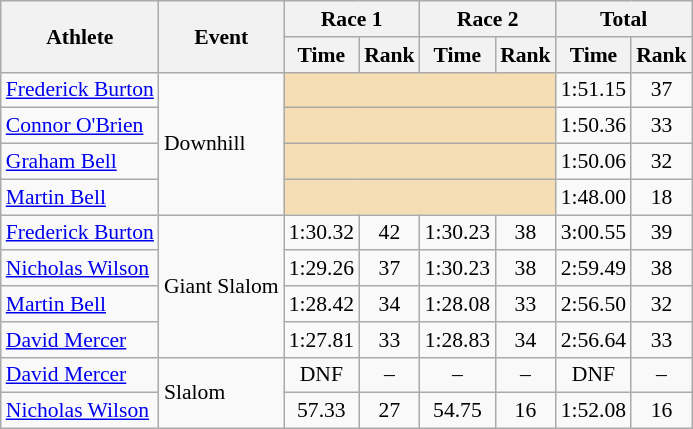<table class="wikitable" style="font-size:90%">
<tr>
<th rowspan="2">Athlete</th>
<th rowspan="2">Event</th>
<th colspan="2">Race 1</th>
<th colspan="2">Race 2</th>
<th colspan="2">Total</th>
</tr>
<tr>
<th>Time</th>
<th>Rank</th>
<th>Time</th>
<th>Rank</th>
<th>Time</th>
<th>Rank</th>
</tr>
<tr>
<td><a href='#'>Frederick Burton</a></td>
<td rowspan="4">Downhill</td>
<td colspan="4" bgcolor="wheat"></td>
<td align="center">1:51.15</td>
<td align="center">37</td>
</tr>
<tr>
<td><a href='#'>Connor O'Brien</a></td>
<td colspan="4" bgcolor="wheat"></td>
<td align="center">1:50.36</td>
<td align="center">33</td>
</tr>
<tr>
<td><a href='#'>Graham Bell</a></td>
<td colspan="4" bgcolor="wheat"></td>
<td align="center">1:50.06</td>
<td align="center">32</td>
</tr>
<tr>
<td><a href='#'>Martin Bell</a></td>
<td colspan="4" bgcolor="wheat"></td>
<td align="center">1:48.00</td>
<td align="center">18</td>
</tr>
<tr>
<td><a href='#'>Frederick Burton</a></td>
<td rowspan="4">Giant Slalom</td>
<td align="center">1:30.32</td>
<td align="center">42</td>
<td align="center">1:30.23</td>
<td align="center">38</td>
<td align="center">3:00.55</td>
<td align="center">39</td>
</tr>
<tr>
<td><a href='#'>Nicholas Wilson</a></td>
<td align="center">1:29.26</td>
<td align="center">37</td>
<td align="center">1:30.23</td>
<td align="center">38</td>
<td align="center">2:59.49</td>
<td align="center">38</td>
</tr>
<tr>
<td><a href='#'>Martin Bell</a></td>
<td align="center">1:28.42</td>
<td align="center">34</td>
<td align="center">1:28.08</td>
<td align="center">33</td>
<td align="center">2:56.50</td>
<td align="center">32</td>
</tr>
<tr>
<td><a href='#'>David Mercer</a></td>
<td align="center">1:27.81</td>
<td align="center">33</td>
<td align="center">1:28.83</td>
<td align="center">34</td>
<td align="center">2:56.64</td>
<td align="center">33</td>
</tr>
<tr>
<td><a href='#'>David Mercer</a></td>
<td rowspan="2">Slalom</td>
<td align="center">DNF</td>
<td align="center">–</td>
<td align="center">–</td>
<td align="center">–</td>
<td align="center">DNF</td>
<td align="center">–</td>
</tr>
<tr>
<td><a href='#'>Nicholas Wilson</a></td>
<td align="center">57.33</td>
<td align="center">27</td>
<td align="center">54.75</td>
<td align="center">16</td>
<td align="center">1:52.08</td>
<td align="center">16</td>
</tr>
</table>
